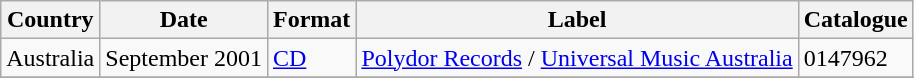<table class="wikitable plainrowheaders">
<tr>
<th scope="col">Country</th>
<th scope="col">Date</th>
<th scope="col">Format</th>
<th scope="col">Label</th>
<th scope="col">Catalogue</th>
</tr>
<tr>
<td rowspan="1">Australia</td>
<td>September 2001</td>
<td><a href='#'>CD</a></td>
<td rowspan="1"><a href='#'>Polydor Records</a> / <a href='#'>Universal Music Australia</a></td>
<td>0147962</td>
</tr>
<tr>
</tr>
</table>
